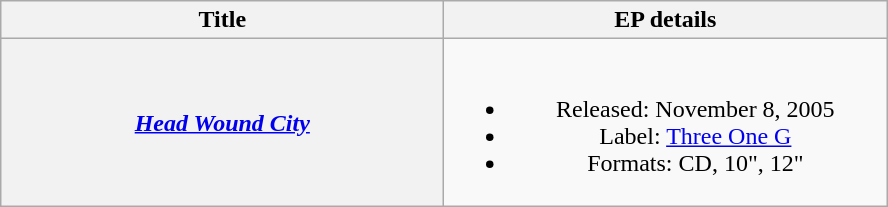<table class="wikitable plainrowheaders" style="text-align:center;">
<tr>
<th scope="col" style="width:18em;">Title</th>
<th scope="col" style="width:18em;">EP details</th>
</tr>
<tr>
<th scope="row"><em><a href='#'>Head Wound City</a></em></th>
<td><br><ul><li>Released: November 8, 2005</li><li>Label: <a href='#'>Three One G</a></li><li>Formats: CD, 10", 12"</li></ul></td>
</tr>
</table>
